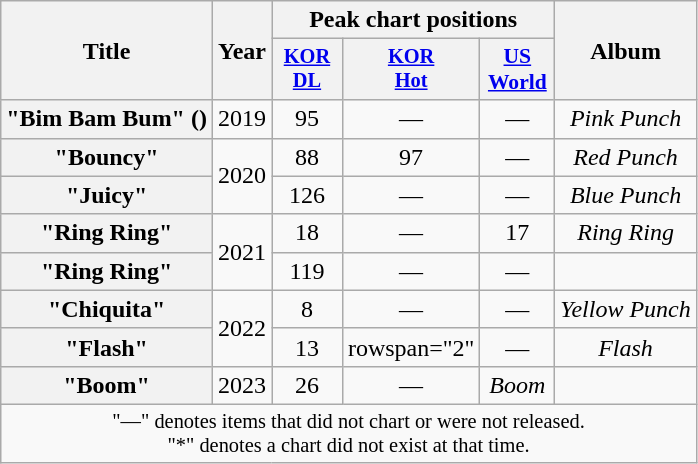<table class="wikitable plainrowheaders" style="text-align:center">
<tr>
<th scope="col" rowspan="2">Title</th>
<th scope="col" rowspan="2">Year</th>
<th scope="col" colspan="3">Peak chart positions</th>
<th scope="col" rowspan="2">Album</th>
</tr>
<tr>
<th scope="col" style="width:3em;font-size:85%"><a href='#'>KOR<br>DL</a><br></th>
<th scope="col" style="width:3em;font-size:85%"><a href='#'>KOR<br>Hot</a><br></th>
<th scope="col" style="width:3em;font-size:90%"><a href='#'>US<br>World</a><br></th>
</tr>
<tr>
<th scope="row">"Bim Bam Bum" ()</th>
<td>2019</td>
<td>95</td>
<td>—</td>
<td>—</td>
<td><em>Pink Punch</em></td>
</tr>
<tr>
<th scope="row">"Bouncy"</th>
<td rowspan="2">2020</td>
<td>88</td>
<td>97</td>
<td>—</td>
<td><em>Red Punch</em></td>
</tr>
<tr>
<th scope="row">"Juicy"</th>
<td>126</td>
<td>—</td>
<td>—</td>
<td><em>Blue Punch</em></td>
</tr>
<tr>
<th scope="row">"Ring Ring"</th>
<td rowspan="2">2021</td>
<td>18</td>
<td>—</td>
<td>17</td>
<td><em>Ring Ring</em></td>
</tr>
<tr>
<th scope="row">"Ring Ring" </th>
<td>119</td>
<td>—</td>
<td>—</td>
<td></td>
</tr>
<tr>
<th scope="row">"Chiquita"</th>
<td rowspan="2">2022</td>
<td>8</td>
<td>—</td>
<td>—</td>
<td><em>Yellow Punch</em></td>
</tr>
<tr>
<th scope="row">"Flash"</th>
<td>13</td>
<td>rowspan="2" </td>
<td>—</td>
<td><em>Flash</em></td>
</tr>
<tr>
<th scope="row">"Boom"</th>
<td>2023</td>
<td>26</td>
<td>—</td>
<td><em>Boom</em></td>
</tr>
<tr>
<td colspan="6" style="font-size:85%">"—" denotes items that did not chart or were not released.<br>"*" denotes a chart did not exist at that time.</td>
</tr>
</table>
